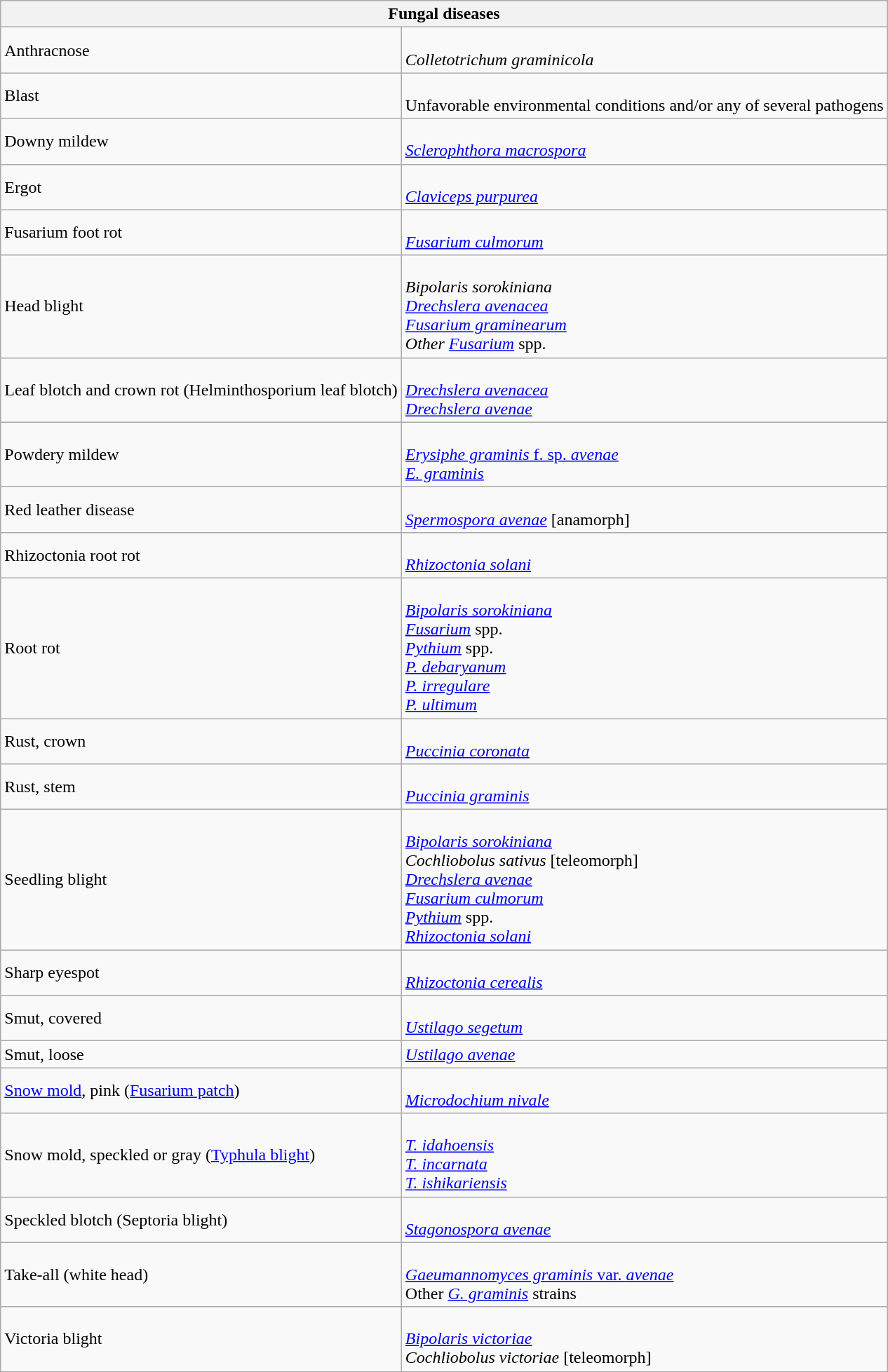<table class="wikitable" style="clear">
<tr>
<th colspan=2><strong>Fungal diseases</strong><br></th>
</tr>
<tr>
<td>Anthracnose</td>
<td><br><em>Colletotrichum graminicola</em><br></td>
</tr>
<tr>
<td>Blast</td>
<td><br>Unfavorable environmental conditions and/or any of several pathogens</td>
</tr>
<tr>
<td>Downy mildew</td>
<td><br><em><a href='#'>Sclerophthora macrospora</a></em></td>
</tr>
<tr>
<td>Ergot</td>
<td><br><em><a href='#'>Claviceps purpurea</a></em><br></td>
</tr>
<tr>
<td>Fusarium foot rot</td>
<td><br><em><a href='#'>Fusarium culmorum</a></em></td>
</tr>
<tr>
<td>Head blight</td>
<td><br><em>Bipolaris sorokiniana</em><br><em><a href='#'>Drechslera avenacea</a></em><br>
<em><a href='#'>Fusarium graminearum</a></em><br><em>Other <a href='#'>Fusarium</a></em> spp.</td>
</tr>
<tr>
<td>Leaf blotch and crown rot (Helminthosporium leaf blotch)</td>
<td><br><em><a href='#'>Drechslera avenacea</a></em> <br><em><a href='#'>Drechslera avenae</a></em> <br></td>
</tr>
<tr>
<td>Powdery mildew</td>
<td><br><a href='#'><em>Erysiphe graminis</em> f. sp. <em>avenae</em></a><br>
<em><a href='#'>E. graminis</a></em><br></td>
</tr>
<tr>
<td>Red leather disease</td>
<td><br><em><a href='#'>Spermospora avenae</a></em> [anamorph]<br></td>
</tr>
<tr>
<td>Rhizoctonia root rot</td>
<td><br><em><a href='#'>Rhizoctonia solani</a></em><br></td>
</tr>
<tr>
<td>Root rot</td>
<td><br><em><a href='#'>Bipolaris sorokiniana</a></em><br><em><a href='#'>Fusarium</a></em> spp. <br>
<em><a href='#'>Pythium</a></em> spp. <br>
<em><a href='#'>P. debaryanum</a></em><br>
<em><a href='#'>P. irregulare</a></em><br>
<em><a href='#'>P. ultimum</a></em></td>
</tr>
<tr>
<td>Rust, crown</td>
<td><br><em><a href='#'>Puccinia coronata</a></em></td>
</tr>
<tr>
<td>Rust, stem</td>
<td><br><em><a href='#'>Puccinia graminis</a></em></td>
</tr>
<tr>
<td>Seedling blight</td>
<td><br><em><a href='#'>Bipolaris sorokiniana</a></em><br>
<em>Cochliobolus sativus</em> [teleomorph]<br>
<em><a href='#'>Drechslera avenae</a></em><br>
<em><a href='#'>Fusarium culmorum</a></em><br>
<em><a href='#'>Pythium</a></em> spp. <br>
<em><a href='#'>Rhizoctonia solani</a></em></td>
</tr>
<tr>
<td>Sharp eyespot</td>
<td><br><em><a href='#'>Rhizoctonia cerealis</a></em><br></td>
</tr>
<tr>
<td>Smut, covered</td>
<td><br><em><a href='#'>Ustilago segetum</a></em> <br></td>
</tr>
<tr>
<td>Smut, loose</td>
<td><em><a href='#'>Ustilago avenae</a></em></td>
</tr>
<tr>
<td><a href='#'>Snow mold</a>, pink (<a href='#'>Fusarium patch</a>)</td>
<td><br><em><a href='#'>Microdochium nivale</a></em> <br></td>
</tr>
<tr>
<td>Snow mold, speckled or gray (<a href='#'>Typhula blight</a>)</td>
<td><br><em><a href='#'>T. idahoensis</a></em><br>
<em><a href='#'>T. incarnata</a></em><br>
<em><a href='#'>T. ishikariensis</a></em></td>
</tr>
<tr>
<td>Speckled blotch (Septoria blight)</td>
<td><br><em><a href='#'>Stagonospora avenae</a></em> <br></td>
</tr>
<tr>
<td>Take-all (white head)</td>
<td><br><a href='#'><em>Gaeumannomyces graminis</em> var. <em>avenae</em></a><br>
Other <em><a href='#'>G. graminis</a></em> strains</td>
</tr>
<tr>
<td>Victoria blight</td>
<td><br><em><a href='#'>Bipolaris victoriae</a></em> <br>
<em>Cochliobolus victoriae</em> [teleomorph]</td>
</tr>
<tr>
</tr>
</table>
